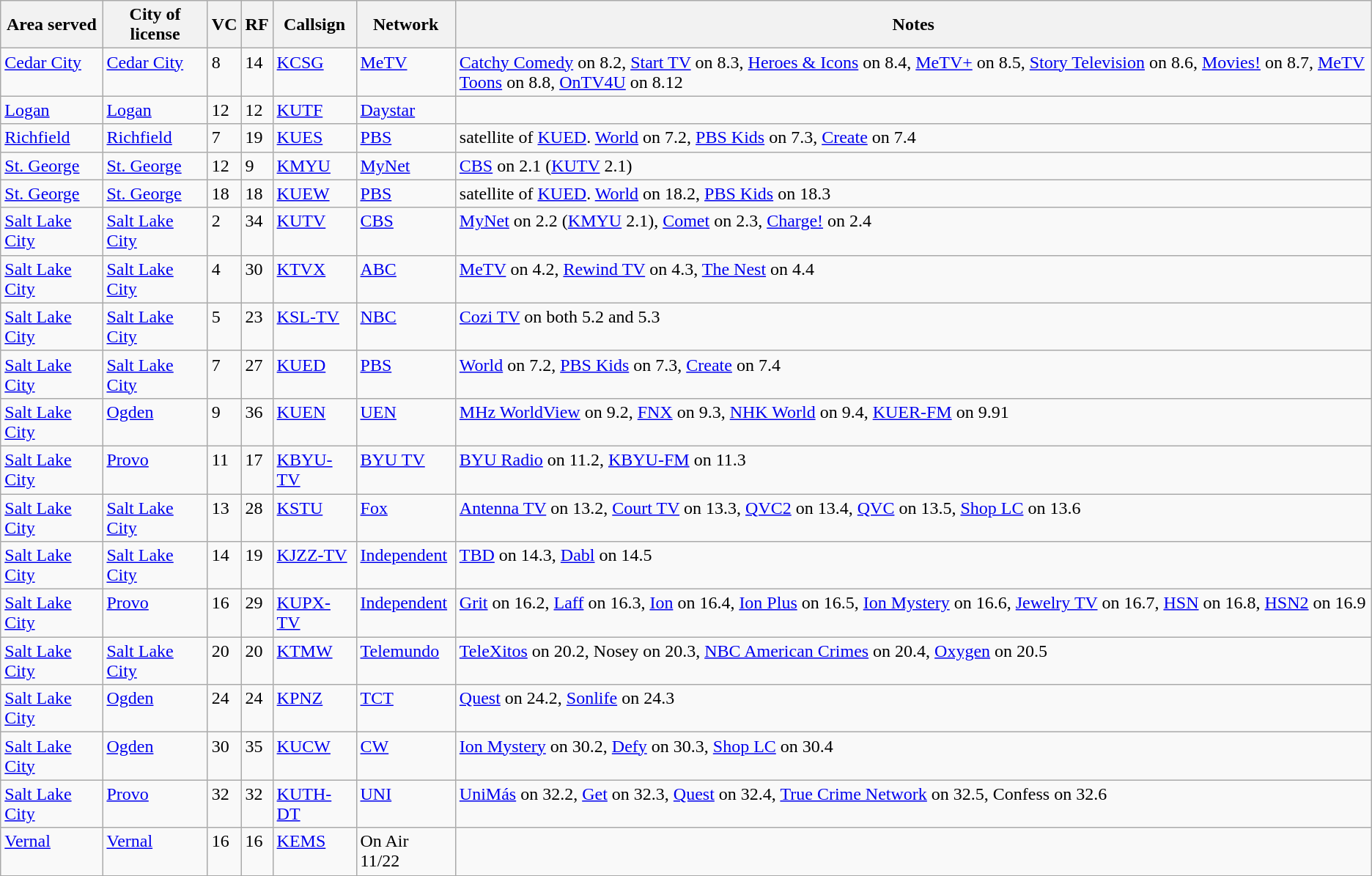<table class="sortable wikitable" style="margin: 1em 1em 1em 0; background: #f9f9f9;">
<tr>
<th>Area served</th>
<th>City of license</th>
<th>VC</th>
<th>RF</th>
<th>Callsign</th>
<th>Network</th>
<th class="unsortable">Notes</th>
</tr>
<tr style="vertical-align: top; text-align: left;">
<td><a href='#'>Cedar City</a></td>
<td><a href='#'>Cedar City</a></td>
<td>8</td>
<td>14</td>
<td><a href='#'>KCSG</a></td>
<td><a href='#'>MeTV</a></td>
<td><a href='#'>Catchy Comedy</a> on 8.2, <a href='#'>Start TV</a> on 8.3, <a href='#'>Heroes & Icons</a> on 8.4, <a href='#'>MeTV+</a> on 8.5, <a href='#'>Story Television</a> on 8.6, <a href='#'>Movies!</a> on 8.7, <a href='#'>MeTV Toons</a> on 8.8, <a href='#'>OnTV4U</a> on 8.12</td>
</tr>
<tr style="vertical-align: top; text-align: left;">
<td><a href='#'>Logan</a></td>
<td><a href='#'>Logan</a></td>
<td>12</td>
<td>12</td>
<td><a href='#'>KUTF</a></td>
<td><a href='#'>Daystar</a></td>
<td></td>
</tr>
<tr style="vertical-align: top; text-align: left;">
<td><a href='#'>Richfield</a></td>
<td><a href='#'>Richfield</a></td>
<td>7</td>
<td>19</td>
<td><a href='#'>KUES</a></td>
<td><a href='#'>PBS</a></td>
<td>satellite of <a href='#'>KUED</a>. <a href='#'>World</a> on 7.2, <a href='#'>PBS Kids</a> on 7.3, <a href='#'>Create</a> on 7.4</td>
</tr>
<tr style="vertical-align: top; text-align: left;">
<td><a href='#'>St. George</a></td>
<td><a href='#'>St. George</a></td>
<td>12</td>
<td>9</td>
<td><a href='#'>KMYU</a></td>
<td><a href='#'>MyNet</a></td>
<td><a href='#'>CBS</a> on 2.1 (<a href='#'>KUTV</a> 2.1)</td>
</tr>
<tr style="vertical-align: top; text-align: left;">
<td><a href='#'>St. George</a></td>
<td><a href='#'>St. George</a></td>
<td>18</td>
<td>18</td>
<td><a href='#'>KUEW</a></td>
<td><a href='#'>PBS</a></td>
<td>satellite of <a href='#'>KUED</a>. <a href='#'>World</a> on 18.2, <a href='#'>PBS Kids</a> on 18.3</td>
</tr>
<tr style="vertical-align: top; text-align: left;">
<td><a href='#'>Salt Lake City</a></td>
<td><a href='#'>Salt Lake City</a></td>
<td>2</td>
<td>34</td>
<td><a href='#'>KUTV</a></td>
<td><a href='#'>CBS</a></td>
<td><a href='#'>MyNet</a> on 2.2 (<a href='#'>KMYU</a> 2.1), <a href='#'>Comet</a> on 2.3, <a href='#'>Charge!</a> on 2.4</td>
</tr>
<tr style="vertical-align: top; text-align: left;">
<td><a href='#'>Salt Lake City</a></td>
<td><a href='#'>Salt Lake City</a></td>
<td>4</td>
<td>30</td>
<td><a href='#'>KTVX</a></td>
<td><a href='#'>ABC</a></td>
<td><a href='#'>MeTV</a> on 4.2, <a href='#'>Rewind TV</a> on 4.3, <a href='#'>The Nest</a> on 4.4</td>
</tr>
<tr style="vertical-align: top; text-align: left;">
<td><a href='#'>Salt Lake City</a></td>
<td><a href='#'>Salt Lake City</a></td>
<td>5</td>
<td>23</td>
<td><a href='#'>KSL-TV</a></td>
<td><a href='#'>NBC</a></td>
<td><a href='#'>Cozi TV</a> on both 5.2 and 5.3</td>
</tr>
<tr style="vertical-align: top; text-align: left;">
<td><a href='#'>Salt Lake City</a></td>
<td><a href='#'>Salt Lake City</a></td>
<td>7</td>
<td>27</td>
<td><a href='#'>KUED</a></td>
<td><a href='#'>PBS</a></td>
<td><a href='#'>World</a> on 7.2, <a href='#'>PBS Kids</a> on 7.3, <a href='#'>Create</a> on 7.4</td>
</tr>
<tr style="vertical-align: top; text-align: left;">
<td><a href='#'>Salt Lake City</a></td>
<td><a href='#'>Ogden</a></td>
<td>9</td>
<td>36</td>
<td><a href='#'>KUEN</a></td>
<td><a href='#'>UEN</a></td>
<td><a href='#'>MHz WorldView</a> on 9.2, <a href='#'>FNX</a> on 9.3, <a href='#'>NHK World</a> on 9.4, <a href='#'>KUER-FM</a> on 9.91</td>
</tr>
<tr style="vertical-align: top; text-align: left;">
<td><a href='#'>Salt Lake City</a></td>
<td><a href='#'>Provo</a></td>
<td>11</td>
<td>17</td>
<td><a href='#'>KBYU-TV</a></td>
<td><a href='#'>BYU TV</a></td>
<td><a href='#'>BYU Radio</a> on 11.2, <a href='#'>KBYU-FM</a> on 11.3</td>
</tr>
<tr style="vertical-align: top; text-align: left;">
<td><a href='#'>Salt Lake City</a></td>
<td><a href='#'>Salt Lake City</a></td>
<td>13</td>
<td>28</td>
<td><a href='#'>KSTU</a></td>
<td><a href='#'>Fox</a></td>
<td><a href='#'>Antenna TV</a> on 13.2, <a href='#'>Court TV</a> on 13.3, <a href='#'>QVC2</a> on 13.4, <a href='#'>QVC</a> on 13.5, <a href='#'>Shop LC</a> on 13.6</td>
</tr>
<tr style="vertical-align: top; text-align: left;">
<td><a href='#'>Salt Lake City</a></td>
<td><a href='#'>Salt Lake City</a></td>
<td>14</td>
<td>19</td>
<td><a href='#'>KJZZ-TV</a></td>
<td><a href='#'>Independent</a></td>
<td><a href='#'>TBD</a> on 14.3, <a href='#'>Dabl</a> on 14.5</td>
</tr>
<tr style="vertical-align: top; text-align: left;">
<td><a href='#'>Salt Lake City</a></td>
<td><a href='#'>Provo</a></td>
<td>16</td>
<td>29</td>
<td><a href='#'>KUPX-TV</a></td>
<td><a href='#'>Independent</a></td>
<td><a href='#'>Grit</a> on 16.2, <a href='#'>Laff</a> on 16.3, <a href='#'>Ion</a> on 16.4, <a href='#'>Ion Plus</a> on 16.5, <a href='#'>Ion Mystery</a> on 16.6, <a href='#'>Jewelry TV</a> on 16.7, <a href='#'>HSN</a> on 16.8, <a href='#'>HSN2</a> on 16.9</td>
</tr>
<tr style="vertical-align: top; text-align: left;">
<td><a href='#'>Salt Lake City</a></td>
<td><a href='#'>Salt Lake City</a></td>
<td>20</td>
<td>20</td>
<td><a href='#'>KTMW</a></td>
<td><a href='#'>Telemundo</a></td>
<td><a href='#'>TeleXitos</a> on 20.2, Nosey on 20.3, <a href='#'>NBC American Crimes</a> on 20.4, <a href='#'>Oxygen</a> on 20.5</td>
</tr>
<tr style="vertical-align: top; text-align: left;">
<td><a href='#'>Salt Lake City</a></td>
<td><a href='#'>Ogden</a></td>
<td>24</td>
<td>24</td>
<td><a href='#'>KPNZ</a></td>
<td><a href='#'>TCT</a></td>
<td><a href='#'>Quest</a> on 24.2, <a href='#'>Sonlife</a> on 24.3</td>
</tr>
<tr style="vertical-align: top; text-align: left;">
<td><a href='#'>Salt Lake City</a></td>
<td><a href='#'>Ogden</a></td>
<td>30</td>
<td>35</td>
<td><a href='#'>KUCW</a></td>
<td><a href='#'>CW</a></td>
<td><a href='#'>Ion Mystery</a> on 30.2, <a href='#'>Defy</a> on 30.3, <a href='#'>Shop LC</a> on 30.4</td>
</tr>
<tr style="vertical-align: top; text-align: left;">
<td><a href='#'>Salt Lake City</a></td>
<td><a href='#'>Provo</a></td>
<td>32</td>
<td>32</td>
<td><a href='#'>KUTH-DT</a></td>
<td><a href='#'>UNI</a></td>
<td><a href='#'>UniMás</a> on 32.2, <a href='#'>Get</a> on 32.3, <a href='#'>Quest</a> on 32.4, <a href='#'>True Crime Network</a> on 32.5, Confess on 32.6</td>
</tr>
<tr style="vertical-align: top; text-align: left;">
<td><a href='#'>Vernal</a></td>
<td><a href='#'>Vernal</a></td>
<td>16</td>
<td>16</td>
<td><a href='#'>KEMS</a></td>
<td>On Air 11/22</td>
<td></td>
</tr>
<tr style="vertical-align: top; text-align: left;">
</tr>
</table>
